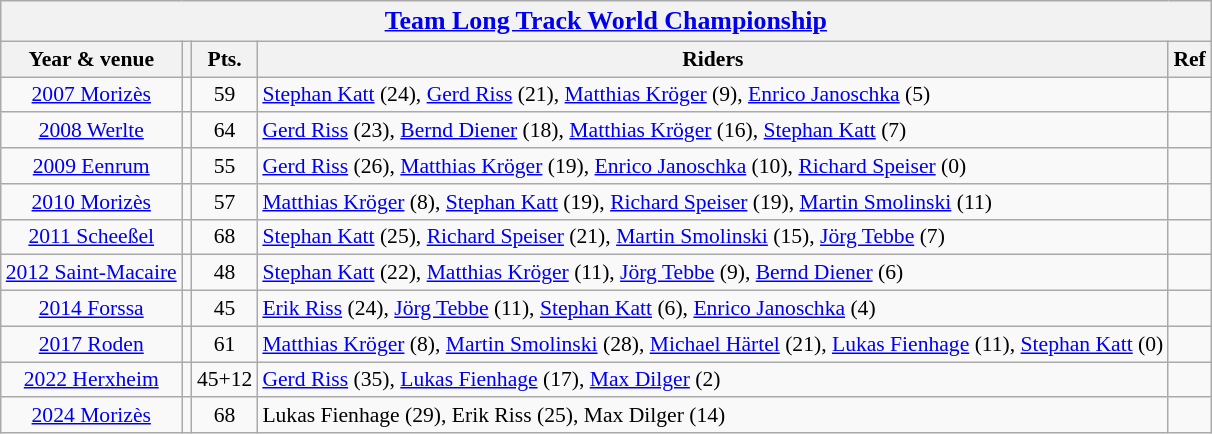<table class=wikitable style="font-size: 90%;">
<tr>
<th colspan=5><big><a href='#'>Team Long Track World Championship</a></big></th>
</tr>
<tr>
<th>Year & venue</th>
<th></th>
<th>Pts.</th>
<th>Riders</th>
<th>Ref</th>
</tr>
<tr align=center>
<td><a href='#'>2007 Morizès</a></td>
<td></td>
<td>59</td>
<td align=left><a href='#'>Stephan Katt</a> (24), <a href='#'>Gerd Riss</a> (21), <a href='#'>Matthias Kröger</a> (9), <a href='#'>Enrico Janoschka</a> (5)</td>
<td></td>
</tr>
<tr align=center>
<td><a href='#'>2008 Werlte</a></td>
<td></td>
<td>64</td>
<td align=left><a href='#'>Gerd Riss</a> (23), <a href='#'>Bernd Diener</a> (18), <a href='#'>Matthias Kröger</a> (16), <a href='#'>Stephan Katt</a> (7)</td>
<td></td>
</tr>
<tr align=center>
<td><a href='#'>2009 Eenrum</a></td>
<td></td>
<td>55</td>
<td align=left><a href='#'>Gerd Riss</a> (26), <a href='#'>Matthias Kröger</a> (19), <a href='#'>Enrico Janoschka</a> (10), <a href='#'>Richard Speiser</a> (0)</td>
<td></td>
</tr>
<tr align=center>
<td><a href='#'>2010 Morizès</a></td>
<td></td>
<td>57</td>
<td align=left><a href='#'>Matthias Kröger</a> (8), <a href='#'>Stephan Katt</a> (19), <a href='#'>Richard Speiser</a> (19), <a href='#'>Martin Smolinski</a> (11)</td>
<td></td>
</tr>
<tr align=center>
<td><a href='#'>2011 Scheeßel</a></td>
<td></td>
<td>68</td>
<td align=left><a href='#'>Stephan Katt</a> (25), <a href='#'>Richard Speiser</a> (21), <a href='#'>Martin Smolinski</a> (15), <a href='#'>Jörg Tebbe</a> (7)</td>
<td></td>
</tr>
<tr align=center>
<td><a href='#'>2012 Saint-Macaire</a></td>
<td></td>
<td>48</td>
<td align=left><a href='#'>Stephan Katt</a> (22), <a href='#'>Matthias Kröger</a> (11), <a href='#'>Jörg Tebbe</a> (9), <a href='#'>Bernd Diener</a> (6)</td>
<td></td>
</tr>
<tr align=center>
<td><a href='#'>2014 Forssa</a></td>
<td></td>
<td>45</td>
<td align=left><a href='#'>Erik Riss</a> (24), <a href='#'>Jörg Tebbe</a> (11), <a href='#'>Stephan Katt</a> (6), <a href='#'>Enrico Janoschka</a> (4)</td>
<td></td>
</tr>
<tr align=center>
<td><a href='#'>2017 Roden</a></td>
<td></td>
<td>61</td>
<td align=left><a href='#'>Matthias Kröger</a> (8), <a href='#'>Martin Smolinski</a> (28), <a href='#'>Michael Härtel</a> (21), <a href='#'>Lukas Fienhage</a> (11), <a href='#'>Stephan Katt</a> (0)</td>
<td></td>
</tr>
<tr align=center>
<td><a href='#'>2022 Herxheim</a></td>
<td></td>
<td>45+12</td>
<td align=left><a href='#'>Gerd Riss</a> (35), <a href='#'>Lukas Fienhage</a> (17), <a href='#'>Max Dilger</a> (2)</td>
<td></td>
</tr>
<tr align=center>
<td><a href='#'>2024 Morizès</a></td>
<td></td>
<td>68</td>
<td align=left>Lukas Fienhage (29), Erik Riss (25), Max Dilger (14)</td>
<td></td>
</tr>
</table>
